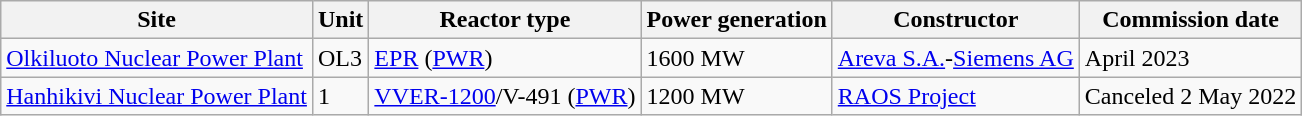<table class="wikitable">
<tr>
<th>Site</th>
<th>Unit</th>
<th>Reactor type</th>
<th>Power generation</th>
<th>Constructor</th>
<th>Commission date</th>
</tr>
<tr>
<td><a href='#'>Olkiluoto Nuclear Power Plant</a></td>
<td>OL3</td>
<td><a href='#'>EPR</a> (<a href='#'>PWR</a>)</td>
<td>1600 MW</td>
<td><a href='#'>Areva S.A.</a>-<a href='#'>Siemens AG</a></td>
<td>April 2023</td>
</tr>
<tr>
<td><a href='#'>Hanhikivi Nuclear Power Plant</a></td>
<td>1</td>
<td><a href='#'>VVER-1200</a>/V-491 (<a href='#'>PWR</a>)</td>
<td>1200 MW</td>
<td><a href='#'>RAOS Project</a></td>
<td>Canceled 2 May 2022</td>
</tr>
</table>
